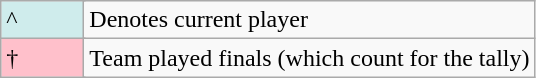<table class="wikitable">
<tr>
<td style="background-color:#CFECEC; width:3em" colspan=2>^</td>
<td colspan=5>Denotes current player</td>
</tr>
<tr>
<td colspan="2" style="background-color:#FFC0CB; width:3em">†</td>
<td>Team played finals (which count for the tally)</td>
</tr>
</table>
